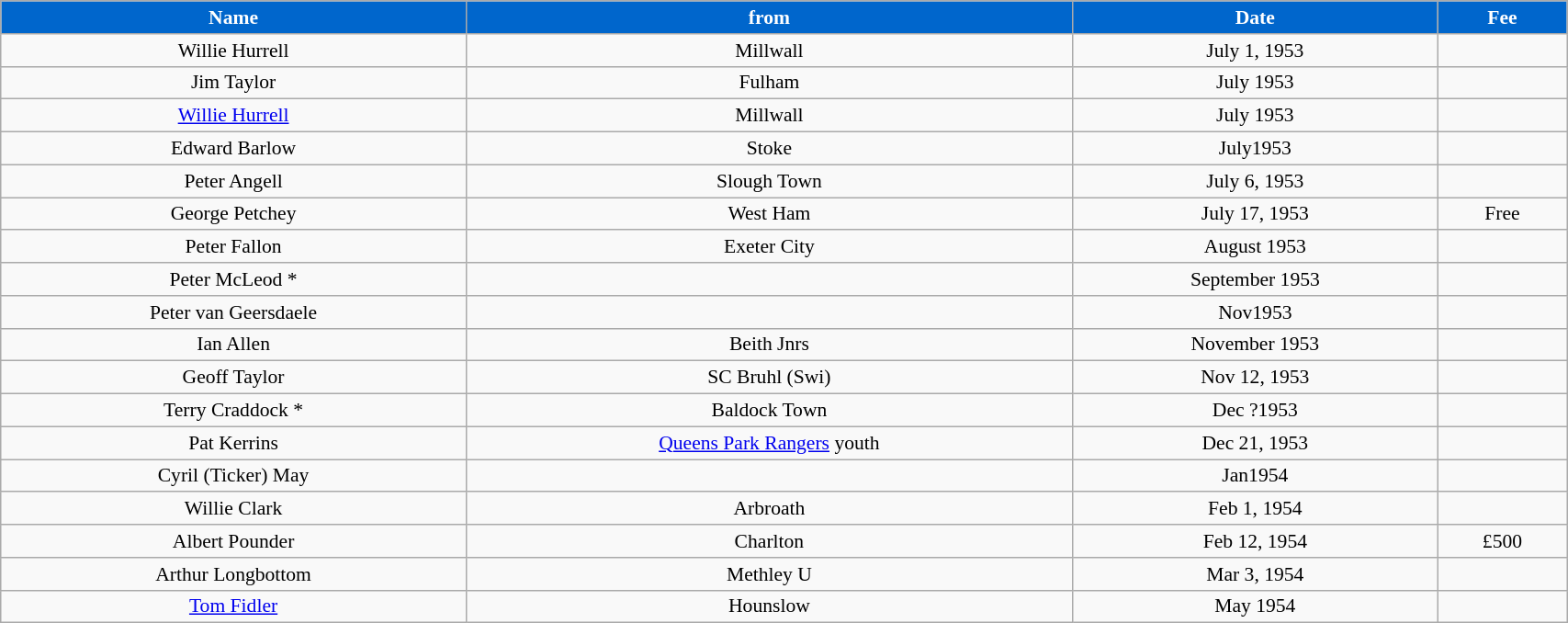<table class="wikitable" style="text-align:center; font-size:90%; width:90%;">
<tr>
<th style="background:#0066CC; color:#FFFFFF; text-align:center;"><strong>Name</strong></th>
<th style="background:#0066CC; color:#FFFFFF; text-align:center;">from</th>
<th style="background:#0066CC; color:#FFFFFF; text-align:center;">Date</th>
<th style="background:#0066CC; color:#FFFFFF; text-align:center;">Fee</th>
</tr>
<tr>
<td>Willie Hurrell</td>
<td>Millwall</td>
<td>July 1, 1953</td>
<td></td>
</tr>
<tr>
<td>Jim Taylor</td>
<td>Fulham</td>
<td>July 1953</td>
<td></td>
</tr>
<tr>
<td><a href='#'>Willie Hurrell</a></td>
<td>Millwall</td>
<td>July 1953</td>
<td></td>
</tr>
<tr>
<td>Edward Barlow</td>
<td>Stoke</td>
<td>July1953</td>
<td></td>
</tr>
<tr>
<td>Peter Angell</td>
<td>Slough Town</td>
<td>July 6, 1953</td>
<td></td>
</tr>
<tr>
<td>George Petchey</td>
<td>West Ham</td>
<td>July 17, 1953</td>
<td>Free</td>
</tr>
<tr>
<td>Peter Fallon</td>
<td>Exeter City</td>
<td>August 1953</td>
<td></td>
</tr>
<tr>
<td>Peter McLeod *</td>
<td></td>
<td>September 1953</td>
<td></td>
</tr>
<tr>
<td>Peter van Geersdaele</td>
<td></td>
<td>Nov1953</td>
<td></td>
</tr>
<tr>
<td>Ian Allen</td>
<td>Beith Jnrs</td>
<td>November 1953</td>
<td></td>
</tr>
<tr>
<td>Geoff Taylor</td>
<td>SC Bruhl (Swi)</td>
<td>Nov 12, 1953</td>
<td></td>
</tr>
<tr>
<td>Terry Craddock *</td>
<td>Baldock Town</td>
<td>Dec ?1953</td>
<td></td>
</tr>
<tr>
<td>Pat Kerrins</td>
<td><a href='#'>Queens Park Rangers</a> youth</td>
<td>Dec 21, 1953</td>
<td></td>
</tr>
<tr>
<td>Cyril (Ticker) May</td>
<td></td>
<td>Jan1954</td>
<td></td>
</tr>
<tr>
<td>Willie Clark</td>
<td>Arbroath</td>
<td>Feb 1, 1954</td>
<td></td>
</tr>
<tr>
<td>Albert Pounder</td>
<td>Charlton</td>
<td>Feb 12, 1954</td>
<td>£500</td>
</tr>
<tr>
<td>Arthur Longbottom</td>
<td>Methley U</td>
<td>Mar 3, 1954</td>
<td></td>
</tr>
<tr>
<td><a href='#'>Tom Fidler</a></td>
<td>Hounslow</td>
<td>May 1954</td>
<td></td>
</tr>
</table>
